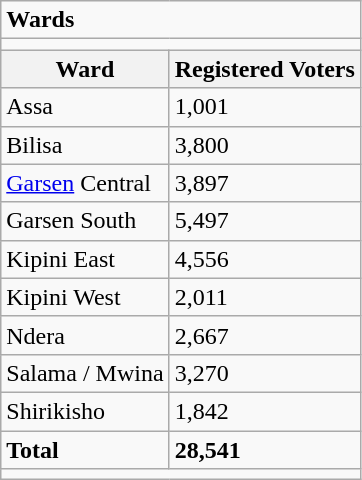<table class="wikitable">
<tr>
<td colspan="2"><strong>Wards</strong></td>
</tr>
<tr>
<td colspan="2"></td>
</tr>
<tr>
<th>Ward</th>
<th>Registered Voters</th>
</tr>
<tr>
<td>Assa</td>
<td>1,001</td>
</tr>
<tr>
<td>Bilisa</td>
<td>3,800</td>
</tr>
<tr>
<td><a href='#'>Garsen</a> Central</td>
<td>3,897</td>
</tr>
<tr>
<td>Garsen South</td>
<td>5,497</td>
</tr>
<tr>
<td>Kipini East</td>
<td>4,556</td>
</tr>
<tr>
<td>Kipini West</td>
<td>2,011</td>
</tr>
<tr>
<td>Ndera</td>
<td>2,667</td>
</tr>
<tr>
<td>Salama / Mwina</td>
<td>3,270</td>
</tr>
<tr>
<td>Shirikisho</td>
<td>1,842</td>
</tr>
<tr>
<td><strong>Total</strong></td>
<td><strong>28,541</strong></td>
</tr>
<tr>
<td colspan="2"></td>
</tr>
</table>
